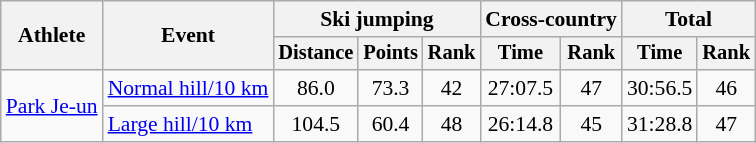<table class="wikitable" style="font-size:90%">
<tr>
<th rowspan="2">Athlete</th>
<th rowspan="2">Event</th>
<th colspan="3">Ski jumping</th>
<th colspan="2">Cross-country</th>
<th colspan="2">Total</th>
</tr>
<tr style="font-size:95%">
<th>Distance</th>
<th>Points</th>
<th>Rank</th>
<th>Time</th>
<th>Rank</th>
<th>Time</th>
<th>Rank</th>
</tr>
<tr align=center>
<td align=left rowspan=2><a href='#'>Park Je-un</a></td>
<td align=left><a href='#'>Normal hill/10 km</a></td>
<td>86.0</td>
<td>73.3</td>
<td>42</td>
<td>27:07.5</td>
<td>47</td>
<td>30:56.5</td>
<td>46</td>
</tr>
<tr align=center>
<td align=left><a href='#'>Large hill/10 km</a></td>
<td>104.5</td>
<td>60.4</td>
<td>48</td>
<td>26:14.8</td>
<td>45</td>
<td>31:28.8</td>
<td>47</td>
</tr>
</table>
